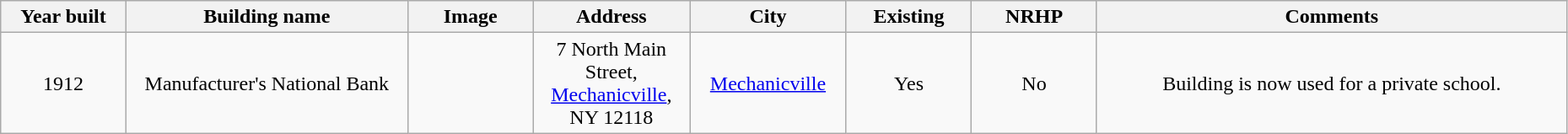<table class="wikitable sortable" style="width:98%" align="center">
<tr>
<th width="8%"><strong>Year built</strong></th>
<th width="18%"><strong>Building name</strong></th>
<th class="unsortable" width="8%"><strong>Image</strong></th>
<th width="10%"><strong>Address</strong></th>
<th width="10%"><strong>City</strong></th>
<th width="8%"><strong>Existing</strong></th>
<th width="8%"><strong>NRHP</strong></th>
<th class="unsortable"><strong>Comments</strong></th>
</tr>
<tr - align="center">
<td>1912</td>
<td>Manufacturer's National Bank</td>
<td></td>
<td>7 North Main Street, <a href='#'>Mechanicville</a>, NY 12118<br></td>
<td><a href='#'>Mechanicville</a></td>
<td>Yes</td>
<td>No</td>
<td>Building is now used for a private school.</td>
</tr>
</table>
